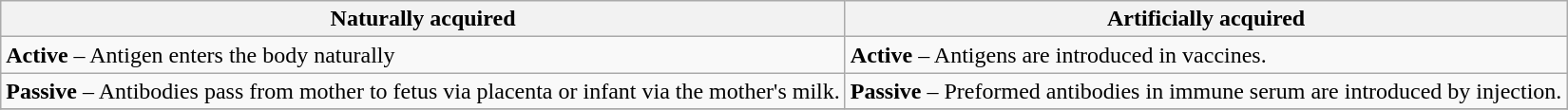<table class="wikitable">
<tr Adaptive immunity>
<th>Naturally acquired</th>
<th>Artificially acquired</th>
</tr>
<tr>
<td><strong>Active</strong> – Antigen enters the body naturally</td>
<td><strong>Active</strong> – Antigens are introduced in vaccines.</td>
</tr>
<tr>
<td><strong>Passive</strong> – Antibodies pass from mother to fetus via placenta or infant via the mother's milk.</td>
<td><strong>Passive</strong> – Preformed antibodies in immune serum are introduced by injection.</td>
</tr>
<tr>
</tr>
</table>
